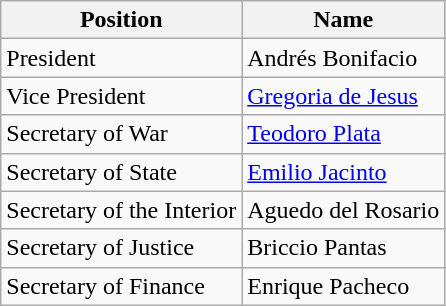<table class=wikitable>
<tr>
<th>Position</th>
<th>Name</th>
</tr>
<tr>
<td>President</td>
<td>Andrés Bonifacio</td>
</tr>
<tr>
<td>Vice President</td>
<td><a href='#'>Gregoria de Jesus</a></td>
</tr>
<tr>
<td>Secretary of War</td>
<td><a href='#'>Teodoro Plata</a></td>
</tr>
<tr>
<td>Secretary of State</td>
<td><a href='#'>Emilio Jacinto</a></td>
</tr>
<tr>
<td>Secretary of the Interior</td>
<td>Aguedo del Rosario</td>
</tr>
<tr>
<td>Secretary of Justice</td>
<td>Briccio Pantas</td>
</tr>
<tr>
<td>Secretary of Finance</td>
<td>Enrique Pacheco</td>
</tr>
</table>
